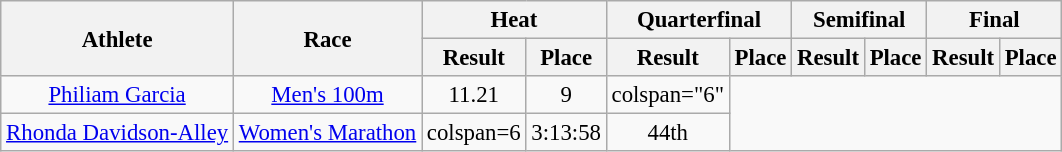<table class=wikitable style="font-size:95%">
<tr>
<th rowspan="2">Athlete</th>
<th rowspan="2">Race</th>
<th colspan="2">Heat</th>
<th colspan="2">Quarterfinal</th>
<th colspan="2">Semifinal</th>
<th colspan="2">Final</th>
</tr>
<tr>
<th>Result</th>
<th>Place</th>
<th>Result</th>
<th>Place</th>
<th>Result</th>
<th>Place</th>
<th>Result</th>
<th>Place</th>
</tr>
<tr align="center">
<td><a href='#'>Philiam Garcia</a></td>
<td><a href='#'>Men's 100m</a></td>
<td>11.21</td>
<td>9</td>
<td>colspan="6" </td>
</tr>
<tr align="center">
<td><a href='#'>Rhonda Davidson-Alley</a></td>
<td><a href='#'>Women's Marathon</a></td>
<td>colspan=6  </td>
<td>3:13:58</td>
<td>44th</td>
</tr>
</table>
